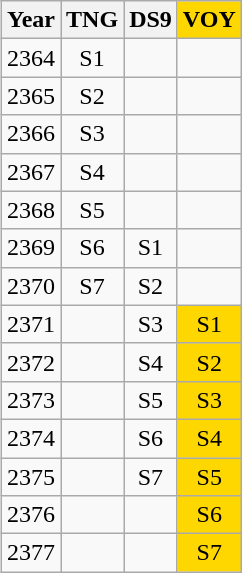<table class="wikitable" style="text-align: center; float: right;">
<tr>
<th scope="col">Year</th>
<th scope="col">TNG</th>
<th scope="col">DS9</th>
<th scope="col" style="background: gold;">VOY</th>
</tr>
<tr>
<td>2364</td>
<td>S1</td>
<td></td>
<td></td>
</tr>
<tr>
<td>2365</td>
<td>S2</td>
<td></td>
<td></td>
</tr>
<tr>
<td>2366</td>
<td>S3</td>
<td></td>
<td></td>
</tr>
<tr>
<td>2367</td>
<td>S4</td>
<td></td>
<td></td>
</tr>
<tr>
<td>2368</td>
<td>S5</td>
<td></td>
<td></td>
</tr>
<tr>
<td>2369</td>
<td>S6</td>
<td>S1</td>
<td></td>
</tr>
<tr>
<td>2370</td>
<td>S7</td>
<td>S2</td>
<td></td>
</tr>
<tr>
<td>2371</td>
<td></td>
<td>S3</td>
<td style="background: gold;">S1</td>
</tr>
<tr>
<td>2372</td>
<td></td>
<td>S4</td>
<td style="background: gold;">S2</td>
</tr>
<tr>
<td>2373</td>
<td></td>
<td>S5</td>
<td style="background: gold;">S3</td>
</tr>
<tr>
<td>2374</td>
<td></td>
<td>S6</td>
<td style="background: gold;">S4</td>
</tr>
<tr>
<td>2375</td>
<td></td>
<td>S7</td>
<td style="background: gold;">S5</td>
</tr>
<tr>
<td>2376</td>
<td></td>
<td></td>
<td style="background: gold;">S6</td>
</tr>
<tr>
<td>2377</td>
<td></td>
<td></td>
<td style="background: gold;">S7</td>
</tr>
</table>
